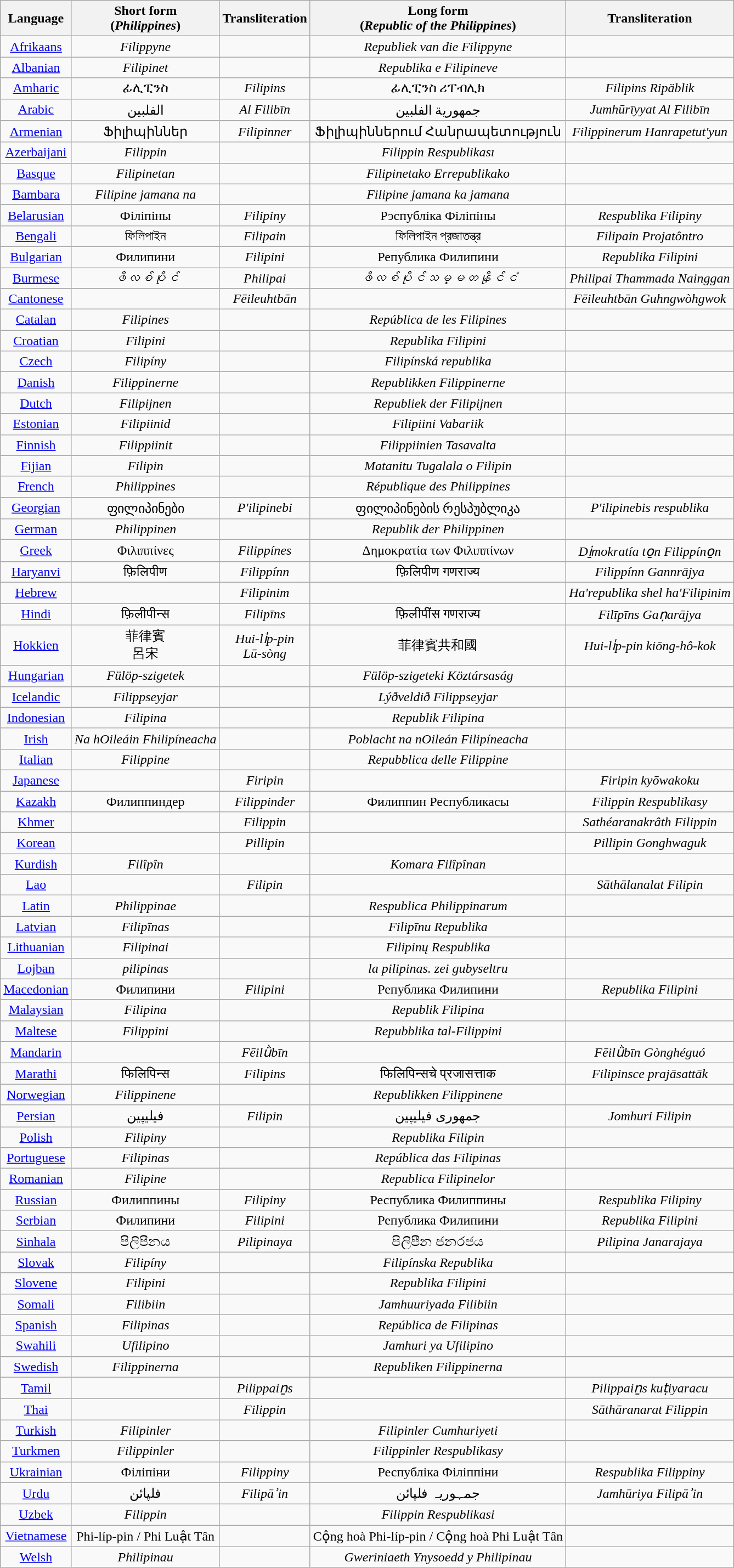<table class="wikitable" style="margin:1em auto">
<tr>
<th>Language</th>
<th>Short form<br>(<em>Philippines</em>)</th>
<th>Transliteration</th>
<th>Long form<br>(<em>Republic of the Philippines</em>)</th>
<th>Transliteration</th>
</tr>
<tr>
<td style="text-align:center;"><a href='#'>Afrikaans</a></td>
<td style="text-align:center;"><em>Filippyne</em></td>
<td style="text-align:center;"></td>
<td style="text-align:center;"><em>Republiek van die Filippyne</em></td>
<td style="text-align:center;"></td>
</tr>
<tr>
<td style="text-align:center;"><a href='#'>Albanian</a></td>
<td style="text-align:center;"><em>Filipinet</em></td>
<td style="text-align:center;"></td>
<td style="text-align:center;"><em>Republika e Filipineve</em></td>
<td style="text-align:center;"></td>
</tr>
<tr>
<td style="text-align:center;"><a href='#'>Amharic</a></td>
<td style="text-align:center;">ፊሊፒንስ</td>
<td style="text-align:center;"><em>Filipins</em></td>
<td style="text-align:center;">ፊሊፒንስ ሪፐብሊክ</td>
<td style="text-align:center;"><em>Filipins Ripäblik</em></td>
</tr>
<tr>
<td style="text-align:center;"><a href='#'>Arabic</a></td>
<td style="text-align:center;">الفلبين</td>
<td style="text-align:center;"><em>Al Filibīn</em></td>
<td style="text-align:center;">جمهورية الفلبين</td>
<td style="text-align:center;"><em>Jumhūrīyyat Al Filibīn</em></td>
</tr>
<tr>
<td style="text-align:center;"><a href='#'>Armenian</a></td>
<td style="text-align:center;">Ֆիլիպիններ</td>
<td style="text-align:center;"><em>Filipinner</em></td>
<td style="text-align:center;">Ֆիլիպիններում Հանրապետություն</td>
<td style="text-align:center;"><em>Filippinerum Hanrapetut'yun</em></td>
</tr>
<tr>
<td style="text-align:center;"><a href='#'>Azerbaijani</a></td>
<td style="text-align:center;"><em>Filippin</em></td>
<td style="text-align:center;"></td>
<td style="text-align:center;"><em>Filippin Respublikası</em></td>
<td style="text-align:center;"></td>
</tr>
<tr>
<td style="text-align:center;"><a href='#'>Basque</a></td>
<td style="text-align:center;"><em>Filipinetan</em></td>
<td style="text-align:center;"></td>
<td style="text-align:center;"><em>Filipinetako Errepublikako</em></td>
</tr>
<tr>
<td style="text-align:center;"><a href='#'>Bambara</a></td>
<td style="text-align:center;"><em>Filipine jamana na</em></td>
<td style="text-align:center;"></td>
<td style="text-align:center;"><em>Filipine jamana ka jamana</em></td>
<td style="text-align:center;"></td>
</tr>
<tr>
<td style="text-align:center;"><a href='#'>Belarusian</a></td>
<td style="text-align:center;">Філіпіны</td>
<td style="text-align:center;"><em>Filipiny</em></td>
<td style="text-align:center;">Рэспубліка Філіпіны</td>
<td style="text-align:center;"><em>Respublika Filipiny</em></td>
</tr>
<tr>
<td style="text-align:center;"><a href='#'>Bengali</a></td>
<td style="text-align:center;">ফিলিপাইন</td>
<td style="text-align:center;"><em>Filipain</em></td>
<td style="text-align:center;">ফিলিপাইন প্রজাতন্ত্র</td>
<td style="text-align:center;"><em>Filipain Projatôntro</em></td>
</tr>
<tr>
<td style="text-align:center;"><a href='#'>Bulgarian</a></td>
<td style="text-align:center;">Филипини</td>
<td style="text-align:center;"><em>Filipini</em></td>
<td style="text-align:center;">Република Филипини</td>
<td style="text-align:center;"><em>Republika Filipini</em></td>
</tr>
<tr>
<td style="text-align:center;"><a href='#'>Burmese</a></td>
<td style="text-align:center;"><em>ဖိလစ်ပိုင်</em></td>
<td style="text-align:center;"><em>Philipai</em></td>
<td style="text-align:center;"><em>ဖိလစ်ပိုင်သမ္မတနိုင်ငံ</em></td>
<td style="text-align:center;"><em>Philipai Thammada Nainggan</em></td>
</tr>
<tr>
<td style="text-align:center;"><a href='#'>Cantonese</a></td>
<td style="text-align:center;"></td>
<td style="text-align:center;"><em>Fēileuhtbān</em></td>
<td style="text-align:center;"></td>
<td style="text-align:center;"><em>Fēileuhtbān Guhngwòhgwok</em></td>
</tr>
<tr>
<td style="text-align:center;"><a href='#'>Catalan</a></td>
<td style="text-align:center;"><em>Filipines</em></td>
<td style="text-align:center;"></td>
<td style="text-align:center;"><em>República de les Filipines</em></td>
<td style="text-align:center;"></td>
</tr>
<tr>
<td style="text-align:center;"><a href='#'>Croatian</a></td>
<td style="text-align:center;"><em>Filipini</em></td>
<td style="text-align:center;"></td>
<td style="text-align:center;"><em>Republika Filipini</em></td>
<td style="text-align:center;"></td>
</tr>
<tr>
<td style="text-align:center;"><a href='#'>Czech</a></td>
<td style="text-align:center;"><em>Filipíny</em></td>
<td style="text-align:center;"></td>
<td style="text-align:center;"><em>Filipínská republika</em></td>
<td style="text-align:center;"></td>
</tr>
<tr>
<td style="text-align:center;"><a href='#'>Danish</a></td>
<td style="text-align:center;"><em>Filippinerne</em></td>
<td style="text-align:center;"></td>
<td style="text-align:center;"><em>Republikken Filippinerne</em></td>
<td style="text-align:center;"></td>
</tr>
<tr>
<td style="text-align:center;"><a href='#'>Dutch</a></td>
<td style="text-align:center;"><em>Filipijnen</em></td>
<td style="text-align:center;"></td>
<td style="text-align:center;"><em>Republiek der Filipijnen</em></td>
<td style="text-align:center;"></td>
</tr>
<tr>
<td style="text-align:center;"><a href='#'>Estonian</a></td>
<td style="text-align:center;"><em>Filipiinid</em></td>
<td style="text-align:center;"></td>
<td style="text-align:center;"><em>Filipiini Vabariik</em></td>
<td style="text-align:center;"></td>
</tr>
<tr>
<td style="text-align:center;"><a href='#'>Finnish</a></td>
<td style="text-align:center;"><em>Filippiinit</em></td>
<td style="text-align:center;"></td>
<td style="text-align:center;"><em>Filippiinien Tasavalta</em></td>
<td style="text-align:center;"></td>
</tr>
<tr>
<td style="text-align:center;"><a href='#'>Fijian</a></td>
<td style="text-align:center;"><em>Filipin</em></td>
<td style="text-align:center;"></td>
<td style="text-align:center;"><em>Matanitu Tugalala o Filipin</em></td>
<td style="text-align:center;"></td>
</tr>
<tr>
<td style="text-align:center;"><a href='#'>French</a></td>
<td style="text-align:center;"><em>Philippines</em></td>
<td style="text-align:center;"></td>
<td style="text-align:center;"><em>République des Philippines</em></td>
<td style="text-align:center;"></td>
</tr>
<tr>
<td style="text-align:center;"><a href='#'>Georgian</a></td>
<td style="text-align:center;">ფილიპინები</td>
<td style="text-align:center;"><em>P'ilipinebi</em></td>
<td style="text-align:center;">ფილიპინების რესპუბლიკა</td>
<td style="text-align:center;"><em>P'ilipinebis respublika</em></td>
</tr>
<tr>
<td style="text-align:center;"><a href='#'>German</a></td>
<td style="text-align:center;"><em>Philippinen</em></td>
<td style="text-align:center;"></td>
<td style="text-align:center;"><em>Republik der Philippinen</em></td>
<td style="text-align:center;"></td>
</tr>
<tr>
<td style="text-align:center;"><a href='#'>Greek</a></td>
<td style="text-align:center;">Φιλιππίνες</td>
<td style="text-align:center;"><em>Filippínes</em></td>
<td style="text-align:center;">Δημοκρατία των Φιλιππίνων</td>
<td style="text-align:center;"><em>Di̱mokratía to̱n Filippíno̱n</em></td>
</tr>
<tr>
<td style="text-align:center;"><a href='#'>Haryanvi</a></td>
<td style="text-align:center;">फ़िलिपीण</td>
<td style="text-align:center;"><em>Filippínn</em></td>
<td style="text-align:center;">फ़िलिपीण गणराज्य</td>
<td style="text-align:center;"><em>Filippínn Gannrājya</em></td>
</tr>
<tr>
<td style="text-align:center;"><a href='#'>Hebrew</a></td>
<td style="text-align:center;"></td>
<td style="text-align:center;"><em>Filipinim</em></td>
<td style="text-align:center;"></td>
<td style="text-align:center;"><em>Ha'republika shel ha'Filipinim</em></td>
</tr>
<tr>
<td style="text-align:center;"><a href='#'>Hindi</a></td>
<td style="text-align:center;">फ़िलीपीन्स</td>
<td style="text-align:center;"><em>Filipīns</em></td>
<td style="text-align:center;">फ़िलीपींस गणराज्य</td>
<td style="text-align:center;"><em>Filīpīns Gaṇarājya</em></td>
</tr>
<tr>
<td style="text-align:center;"><a href='#'>Hokkien</a></td>
<td style="text-align:center;">菲律賓<br>呂宋</td>
<td style="text-align:center;"><em>Hui-li̍p-pin</em><br><em>Lū-sòng</em></td>
<td style="text-align:center;">菲律賓共和國</td>
<td style="text-align:center;"><em>Hui-li̍p-pin kiōng-hô-kok</em></td>
</tr>
<tr>
<td style="text-align:center;"><a href='#'>Hungarian</a></td>
<td style="text-align:center;"><em>Fülöp-szigetek</em></td>
<td style="text-align:center;"></td>
<td style="text-align:center;"><em>Fülöp-szigeteki Köztársaság</em></td>
<td style="text-align:center;"></td>
</tr>
<tr>
<td style="text-align:center;"><a href='#'>Icelandic</a></td>
<td style="text-align:center;"><em>Filippseyjar</em></td>
<td style="text-align:center;"></td>
<td style="text-align:center;"><em>Lýðveldið Filippseyjar</em></td>
<td style="text-align:center;"></td>
</tr>
<tr>
<td style="text-align:center;"><a href='#'>Indonesian</a></td>
<td style="text-align:center;"><em> Filipina</em></td>
<td style="text-align:center;"></td>
<td style="text-align:center;"><em>Republik Filipina</em></td>
<td style="text-align:center;"></td>
</tr>
<tr>
<td style="text-align:center;"><a href='#'>Irish</a></td>
<td style="text-align:center;"><em>Na hOileáin Fhilipíneacha</em></td>
<td style="text-align:center;"></td>
<td style="text-align:center;"><em>Poblacht na nOileán Filipíneacha</em></td>
<td style="text-align:center;"></td>
</tr>
<tr>
<td style="text-align:center;"><a href='#'>Italian</a></td>
<td style="text-align:center;"><em>Filippine</em></td>
<td style="text-align:center;"></td>
<td style="text-align:center;"><em>Repubblica delle Filippine</em></td>
<td style="text-align:center;"></td>
</tr>
<tr>
<td style="text-align:center;"><a href='#'>Japanese</a></td>
<td style="text-align:center;"></td>
<td style="text-align:center;"><em>Firipin</em></td>
<td style="text-align:center;"></td>
<td style="text-align:center;"><em>Firipin kyōwakoku</em></td>
</tr>
<tr>
<td style="text-align:center;"><a href='#'>Kazakh</a></td>
<td style="text-align:center;">Филиппиндер</td>
<td style="text-align:center;"><em>Filippinder</em></td>
<td style="text-align:center;">Филиппин Республикасы</td>
<td style="text-align:center;"><em>Filippin Respublikasy</em></td>
</tr>
<tr>
<td style="text-align:center;"><a href='#'>Khmer</a></td>
<td style="text-align:center;"></td>
<td style="text-align:center;"><em>Filippin</em></td>
<td style="text-align:center;"></td>
<td style="text-align:center;"><em>Sathéaranakrâth Filippin</em></td>
</tr>
<tr>
<td style="text-align:center;"><a href='#'>Korean</a></td>
<td style="text-align:center;"></td>
<td style="text-align:center;"><em>Pillipin</em></td>
<td style="text-align:center;"></td>
<td style="text-align:center;"><em>Pillipin Gonghwaguk</em></td>
</tr>
<tr>
<td style="text-align:center;"><a href='#'>Kurdish</a></td>
<td style="text-align:center;"><em>Filîpîn</em></td>
<td style="text-align:center;"></td>
<td style="text-align:center;"><em>Komara Filîpînan</em></td>
<td style="text-align:center;"></td>
</tr>
<tr>
<td style="text-align:center;"><a href='#'>Lao</a></td>
<td style="text-align:center;"></td>
<td style="text-align:center;"><em>Filipin</em></td>
<td style="text-align:center;"></td>
<td style="text-align:center;"><em>Sāthālanalat Filipin</em></td>
</tr>
<tr>
<td style="text-align:center;"><a href='#'>Latin</a></td>
<td style="text-align:center;"><em>Philippinae</em></td>
<td style="text-align:center;"></td>
<td style="text-align:center;"><em>Respublica Philippinarum</em></td>
<td style="text-align:center;"></td>
</tr>
<tr>
<td style="text-align:center;"><a href='#'>Latvian</a></td>
<td style="text-align:center;"><em>Filipīnas</em></td>
<td style="text-align:center;"></td>
<td style="text-align:center;"><em>Filipīnu Republika</em></td>
<td style="text-align:center;"></td>
</tr>
<tr>
<td style="text-align:center;"><a href='#'>Lithuanian</a></td>
<td style="text-align:center;"><em>Filipinai</em></td>
<td style="text-align:center;"></td>
<td style="text-align:center;"><em>Filipinų Respublika</em></td>
<td style="text-align:center;"></td>
</tr>
<tr>
<td style="text-align:center;"><a href='#'>Lojban</a></td>
<td style="text-align:center;"><em>pilipinas</em></td>
<td style="text-align:center;"></td>
<td style="text-align:center;"><em>la pilipinas. zei gubyseltru</em></td>
<td style="text-align:center;"></td>
</tr>
<tr>
<td style="text-align:center;"><a href='#'>Macedonian</a></td>
<td style="text-align:center;">Филипини</td>
<td style="text-align:center;"><em>Filipini</em></td>
<td style="text-align:center;">Република Филипини</td>
<td style="text-align:center;"><em>Republika Filipini</em></td>
</tr>
<tr>
<td style="text-align:center;"><a href='#'>Malaysian</a></td>
<td style="text-align:center;"><em>Filipina</em></td>
<td style="text-align:center;"></td>
<td style="text-align:center;"><em>Republik Filipina</em></td>
<td style="text-align:center;"></td>
</tr>
<tr>
<td style="text-align:center;"><a href='#'>Maltese</a></td>
<td style="text-align:center;"><em>Filippini</em></td>
<td style="text-align:center;"></td>
<td style="text-align:center;"><em>Repubblika tal-Filippini</em></td>
<td style="text-align:center;"></td>
</tr>
<tr>
<td style="text-align:center;"><a href='#'>Mandarin</a></td>
<td style="text-align:center;"></td>
<td style="text-align:center;"><em>Fēilǜbīn</em></td>
<td style="text-align:center;"></td>
<td style="text-align:center;"><em>Fēilǜbīn Gònghéguó</em></td>
</tr>
<tr>
<td style="text-align:center;"><a href='#'>Marathi</a></td>
<td style="text-align:center;">फिलिपिन्स</td>
<td style="text-align:center;"><em>Filipins</em></td>
<td style="text-align:center;">फिलिपिन्सचे प्रजासत्ताक</td>
<td style="text-align:center;"><em>Filipinsce prajāsattāk</em></td>
</tr>
<tr>
<td style="text-align:center;"><a href='#'>Norwegian</a></td>
<td style="text-align:center;"><em>Filippinene</em></td>
<td style="text-align:center;"></td>
<td style="text-align:center;"><em>Republikken Filippinene</em></td>
<td style="text-align:center;"></td>
</tr>
<tr>
<td style="text-align:center;"><a href='#'>Persian</a></td>
<td style="text-align:center;">فیلیپین</td>
<td style="text-align:center;"><em>Filipin</em></td>
<td style="text-align:center;">جمهوری فیلیپین</td>
<td style="text-align:center;"><em>Jomhuri Filipin</em></td>
</tr>
<tr>
<td style="text-align:center;"><a href='#'>Polish</a></td>
<td style="text-align:center;"><em>Filipiny</em></td>
<td style="text-align:center;"></td>
<td style="text-align:center;"><em>Republika Filipin</em></td>
<td style="text-align:center;"></td>
</tr>
<tr>
<td style="text-align:center;"><a href='#'>Portuguese</a></td>
<td style="text-align:center;"><em>Filipinas</em></td>
<td style="text-align:center;"></td>
<td style="text-align:center;"><em>República das Filipinas</em></td>
<td style="text-align:center;"></td>
</tr>
<tr>
<td style="text-align:center;"><a href='#'>Romanian</a></td>
<td style="text-align:center;"><em>Filipine</em></td>
<td style="text-align:center;"></td>
<td style="text-align:center;"><em>Republica Filipinelor</em></td>
<td style="text-align:center;"></td>
</tr>
<tr>
<td style="text-align:center;"><a href='#'>Russian</a></td>
<td style="text-align:center;">Филиппины</td>
<td style="text-align:center;"><em>Filipiny</em></td>
<td style="text-align:center;">Республика Филиппины</td>
<td style="text-align:center;"><em>Respublika Filipiny</em></td>
</tr>
<tr>
<td style="text-align:center;"><a href='#'>Serbian</a></td>
<td style="text-align:center;">Филипини</td>
<td style="text-align:center;"><em>Filipini</em></td>
<td style="text-align:center;">Република Филипини</td>
<td style="text-align:center;"><em>Republika Filipini</em></td>
</tr>
<tr>
<td style="text-align:center;"><a href='#'>Sinhala</a></td>
<td style="text-align:center;">පිලිපීනය</td>
<td style="text-align:center;"><em>Pilipinaya</em></td>
<td style="text-align:center;">පිලිපීන ජනරජය</td>
<td style="text-align:center;"><em>Pilipina Janarajaya</em></td>
</tr>
<tr>
<td style="text-align:center;"><a href='#'>Slovak</a></td>
<td style="text-align:center;"><em>Filipíny</em></td>
<td style="text-align:center;"></td>
<td style="text-align:center;"><em>Filipínska Republika</em></td>
<td style="text-align:center;"></td>
</tr>
<tr>
<td style="text-align:center;"><a href='#'>Slovene</a></td>
<td style="text-align:center;"><em>Filipini</em></td>
<td style="text-align:center;"></td>
<td style="text-align:center;"><em>Republika Filipini</em></td>
<td style="text-align:center;"></td>
</tr>
<tr>
<td style="text-align:center;"><a href='#'>Somali</a></td>
<td style="text-align:center;"><em>Filibiin</em></td>
<td style="text-align:center;"></td>
<td style="text-align:center;"><em>Jamhuuriyada Filibiin</em></td>
<td style="text-align:center;"></td>
</tr>
<tr>
<td style="text-align:center;"><a href='#'>Spanish</a></td>
<td style="text-align:center;"><em>Filipinas</em></td>
<td style="text-align:center;"></td>
<td style="text-align:center;"><em>República de Filipinas</em></td>
<td style="text-align:center;"></td>
</tr>
<tr>
<td style="text-align:center;"><a href='#'>Swahili</a></td>
<td style="text-align:center;"><em>Ufilipino</em></td>
<td style="text-align:center;"></td>
<td style="text-align:center;"><em>Jamhuri ya Ufilipino</em></td>
<td style="text-align:center;"></td>
</tr>
<tr>
<td style="text-align:center;"><a href='#'>Swedish</a></td>
<td style="text-align:center;"><em>Filippinerna</em></td>
<td style="text-align:center;"></td>
<td style="text-align:center;"><em>Republiken Filippinerna</em></td>
<td style="text-align:center;"></td>
</tr>
<tr>
<td style="text-align:center;"><a href='#'>Tamil</a></td>
<td style="text-align:center;"></td>
<td style="text-align:center;"><em>Pilippaiṉs</em></td>
<td style="text-align:center;"></td>
<td style="text-align:center;"><em>Pilippaiṉs kuṭiyaracu</em></td>
</tr>
<tr>
<td style="text-align:center;"><a href='#'>Thai</a></td>
<td style="text-align:center;"></td>
<td style="text-align:center;"><em>Filippin</em></td>
<td style="text-align:center;"></td>
<td style="text-align:center;"><em>Sāthāranarat Filippin</em></td>
</tr>
<tr>
<td style="text-align:center;"><a href='#'>Turkish</a></td>
<td style="text-align:center;"><em>Filipinler</em></td>
<td style="text-align:center;"></td>
<td style="text-align:center;"><em>Filipinler Cumhuriyeti</em></td>
<td style="text-align:center;"></td>
</tr>
<tr>
<td style="text-align:center;"><a href='#'>Turkmen</a></td>
<td style="text-align:center;"><em>Filippinler</em></td>
<td style="text-align:center;"></td>
<td style="text-align:center;"><em>Filippinler Respublikasy</em></td>
<td style="text-align:center;"></td>
</tr>
<tr>
<td style="text-align:center;"><a href='#'>Ukrainian</a></td>
<td style="text-align:center;">Філіпіни</td>
<td style="text-align:center;"><em>Filippiny</em></td>
<td style="text-align:center;">Республіка Філіппіни</td>
<td style="text-align:center;"><em>Respublika Filippiny</em></td>
</tr>
<tr>
<td style="text-align:center;"><a href='#'>Urdu</a></td>
<td style="text-align:center;">فلپائن</td>
<td style="text-align:center;"><em>Filipāʾin</em></td>
<td style="text-align:center;">جمہوریہ فلپائن</td>
<td style="text-align:center;"><em>Jamhūriya Filipāʾin</em></td>
</tr>
<tr>
<td style="text-align:center;"><a href='#'>Uzbek</a></td>
<td style="text-align:center;"><em>Filippin</em></td>
<td style="text-align:center;"></td>
<td style="text-align:center;"><em>Filippin Respublikasi</em></td>
<td style="text-align:center;"></td>
</tr>
<tr>
<td style="text-align:center;"><a href='#'>Vietnamese</a></td>
<td style="text-align:center;">Phi-líp-pin / Phi Luật Tân</td>
<td style="text-align:center;"></td>
<td style="text-align:center;">Cộng hoà Phi-líp-pin / Cộng hoà Phi Luật Tân</td>
<td style="text-align:center;"></td>
</tr>
<tr>
<td style="text-align:center;"><a href='#'>Welsh</a></td>
<td style="text-align:center;"><em>Philipinau</em></td>
<td style="text-align:center;"></td>
<td style="text-align:center;"><em>Gweriniaeth Ynysoedd y Philipinau</em></td>
<td style="text-align:center;"></td>
</tr>
</table>
